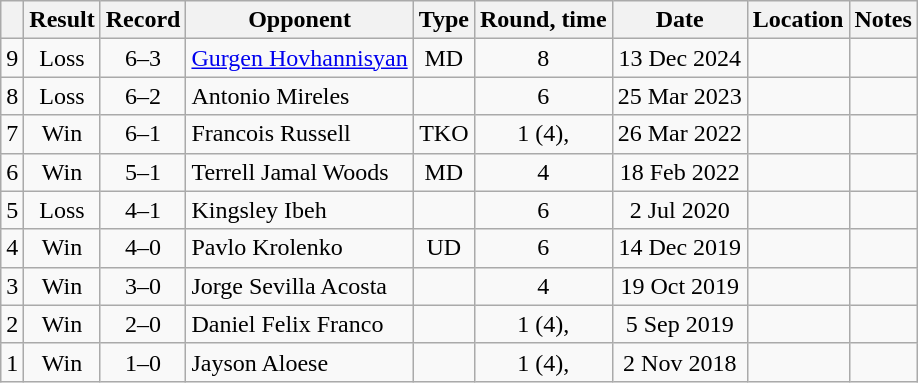<table class="wikitable" style="text-align:center">
<tr>
<th></th>
<th>Result</th>
<th>Record</th>
<th>Opponent</th>
<th>Type</th>
<th>Round, time</th>
<th>Date</th>
<th>Location</th>
<th>Notes</th>
</tr>
<tr>
<td>9</td>
<td>Loss</td>
<td>6–3</td>
<td style="text-align:left;"><a href='#'>Gurgen Hovhannisyan</a></td>
<td>MD</td>
<td>8</td>
<td>13 Dec 2024</td>
<td style="text-align:left;"></td>
<td></td>
</tr>
<tr>
<td>8</td>
<td>Loss</td>
<td>6–2</td>
<td style="text-align:left;">Antonio Mireles</td>
<td></td>
<td>6</td>
<td>25 Mar 2023</td>
<td style="text-align:left;"></td>
<td></td>
</tr>
<tr>
<td>7</td>
<td>Win</td>
<td>6–1</td>
<td style="text-align:left;">Francois Russell</td>
<td>TKO</td>
<td>1 (4), </td>
<td>26 Mar 2022</td>
<td style="text-align:left;"></td>
<td></td>
</tr>
<tr>
<td>6</td>
<td>Win</td>
<td>5–1</td>
<td style="text-align:left;">Terrell Jamal Woods</td>
<td>MD</td>
<td>4</td>
<td>18 Feb 2022</td>
<td style="text-align:left;"></td>
<td></td>
</tr>
<tr>
<td>5</td>
<td>Loss</td>
<td>4–1</td>
<td style="text-align:left;">Kingsley Ibeh</td>
<td></td>
<td>6</td>
<td>2 Jul 2020</td>
<td style="text-align:left;"></td>
<td></td>
</tr>
<tr>
<td>4</td>
<td>Win</td>
<td>4–0</td>
<td style="text-align:left;">Pavlo Krolenko</td>
<td>UD</td>
<td>6</td>
<td>14 Dec 2019</td>
<td style="text-align:left;"></td>
<td></td>
</tr>
<tr>
<td>3</td>
<td>Win</td>
<td>3–0</td>
<td style="text-align:left;">Jorge Sevilla Acosta</td>
<td></td>
<td>4</td>
<td>19 Oct 2019</td>
<td style="text-align:left;"></td>
<td></td>
</tr>
<tr>
<td>2</td>
<td>Win</td>
<td>2–0</td>
<td style="text-align:left;">Daniel Felix Franco</td>
<td></td>
<td>1 (4), </td>
<td>5 Sep 2019</td>
<td style="text-align:left;"></td>
<td></td>
</tr>
<tr>
<td>1</td>
<td>Win</td>
<td>1–0</td>
<td style="text-align:left;">Jayson Aloese</td>
<td></td>
<td>1 (4), </td>
<td>2 Nov 2018</td>
<td style="text-align:left;"></td>
<td></td>
</tr>
</table>
